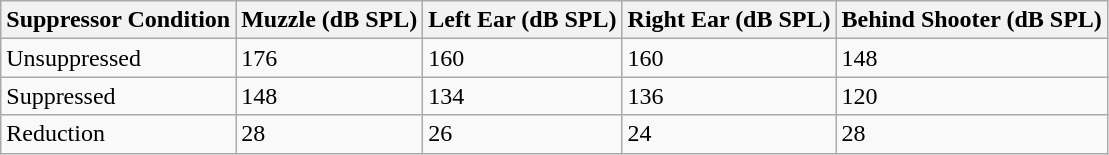<table class="wikitable">
<tr>
<th>Suppressor Condition</th>
<th>Muzzle (dB SPL)</th>
<th>Left Ear (dB SPL)</th>
<th>Right Ear (dB SPL)</th>
<th>Behind Shooter (dB SPL)</th>
</tr>
<tr>
<td>Unsuppressed</td>
<td>176</td>
<td>160</td>
<td>160</td>
<td>148</td>
</tr>
<tr>
<td>Suppressed</td>
<td>148</td>
<td>134</td>
<td>136</td>
<td>120</td>
</tr>
<tr>
<td>Reduction</td>
<td>28</td>
<td>26</td>
<td>24</td>
<td>28</td>
</tr>
</table>
